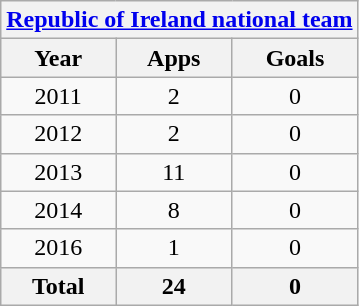<table class="wikitable" style="text-align:center">
<tr>
<th colspan="3"><a href='#'>Republic of Ireland national team</a></th>
</tr>
<tr>
<th>Year</th>
<th>Apps</th>
<th>Goals</th>
</tr>
<tr>
<td>2011</td>
<td>2</td>
<td>0</td>
</tr>
<tr>
<td>2012</td>
<td>2</td>
<td>0</td>
</tr>
<tr>
<td>2013</td>
<td>11</td>
<td>0</td>
</tr>
<tr>
<td>2014</td>
<td>8</td>
<td>0</td>
</tr>
<tr>
<td>2016</td>
<td>1</td>
<td>0</td>
</tr>
<tr>
<th>Total</th>
<th>24</th>
<th>0</th>
</tr>
</table>
